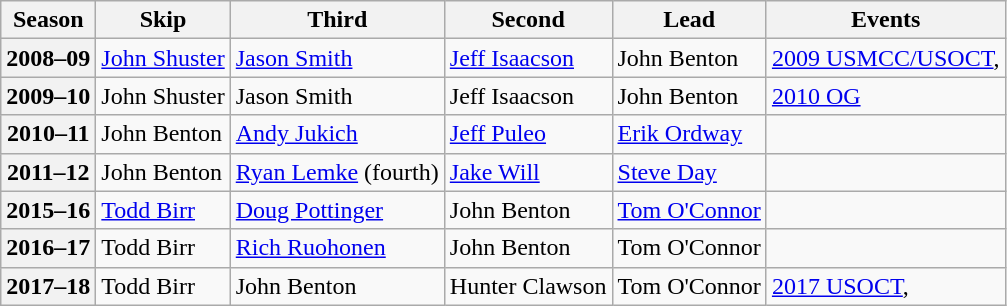<table class="wikitable">
<tr>
<th scope="col">Season</th>
<th scope="col">Skip</th>
<th scope="col">Third</th>
<th scope="col">Second</th>
<th scope="col">Lead</th>
<th scope="col">Events</th>
</tr>
<tr>
<th scope="row">2008–09</th>
<td><a href='#'>John Shuster</a></td>
<td><a href='#'>Jason Smith</a></td>
<td><a href='#'>Jeff Isaacson</a></td>
<td>John Benton</td>
<td><a href='#'>2009 USMCC/USOCT</a>, </td>
</tr>
<tr>
<th scope="row">2009–10</th>
<td>John Shuster</td>
<td>Jason Smith</td>
<td>Jeff Isaacson</td>
<td>John Benton</td>
<td><a href='#'>2010 OG</a></td>
</tr>
<tr>
<th scope="row">2010–11</th>
<td>John Benton</td>
<td><a href='#'>Andy Jukich</a></td>
<td><a href='#'>Jeff Puleo</a></td>
<td><a href='#'>Erik Ordway</a></td>
<td></td>
</tr>
<tr>
<th scope="row">2011–12</th>
<td>John Benton</td>
<td><a href='#'>Ryan Lemke</a> (fourth)</td>
<td><a href='#'>Jake Will</a></td>
<td><a href='#'>Steve Day</a></td>
<td></td>
</tr>
<tr>
<th scope="row">2015–16</th>
<td><a href='#'>Todd Birr</a></td>
<td><a href='#'>Doug Pottinger</a></td>
<td>John Benton</td>
<td><a href='#'>Tom O'Connor</a></td>
<td></td>
</tr>
<tr>
<th scope="row">2016–17</th>
<td>Todd Birr</td>
<td><a href='#'>Rich Ruohonen</a></td>
<td>John Benton</td>
<td>Tom O'Connor</td>
<td></td>
</tr>
<tr>
<th scope="row">2017–18</th>
<td>Todd Birr</td>
<td>John Benton</td>
<td>Hunter Clawson</td>
<td>Tom O'Connor</td>
<td><a href='#'>2017 USOCT</a>, </td>
</tr>
</table>
